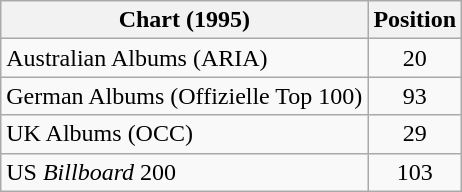<table class="wikitable sortable">
<tr>
<th>Chart (1995)</th>
<th>Position</th>
</tr>
<tr>
<td>Australian Albums (ARIA)</td>
<td align="center">20</td>
</tr>
<tr>
<td>German Albums (Offizielle Top 100)</td>
<td align="center">93</td>
</tr>
<tr>
<td>UK Albums (OCC)</td>
<td align="center">29</td>
</tr>
<tr>
<td>US <em>Billboard</em> 200</td>
<td align="center">103</td>
</tr>
</table>
